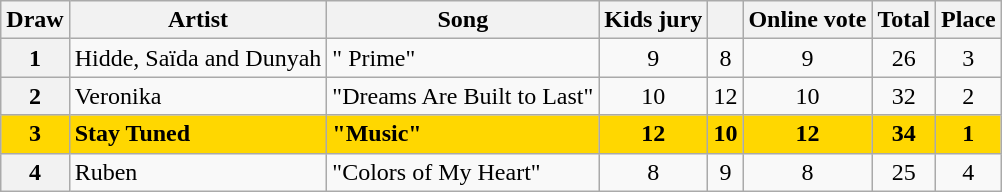<table class="sortable wikitable plainrowheaders" style="margin: 1em auto 1em auto; text-align:center">
<tr>
<th>Draw</th>
<th>Artist</th>
<th>Song</th>
<th>Kids jury</th>
<th></th>
<th>Online vote</th>
<th>Total</th>
<th>Place</th>
</tr>
<tr>
<th scope="row" style="text-align:center">1</th>
<td align="left">Hidde, Saïda and Dunyah</td>
<td align="left">" Prime"</td>
<td>9</td>
<td>8</td>
<td>9</td>
<td>26</td>
<td>3</td>
</tr>
<tr>
<th scope="row" style="text-align:center">2</th>
<td align="left">Veronika</td>
<td align="left">"Dreams Are Built to Last"</td>
<td>10</td>
<td>12</td>
<td>10</td>
<td>32</td>
<td>2</td>
</tr>
<tr style="font-weight:bold; background:gold;">
<th scope="row" style="text-align:center; font-weight:bold; background:gold;">3</th>
<td align="left">Stay Tuned</td>
<td align="left">"Music"</td>
<td>12</td>
<td>10</td>
<td>12</td>
<td>34</td>
<td>1</td>
</tr>
<tr>
<th scope="row" style="text-align:center">4</th>
<td align="left">Ruben</td>
<td align="left">"Colors of My Heart"</td>
<td>8</td>
<td>9</td>
<td>8</td>
<td>25</td>
<td>4</td>
</tr>
</table>
